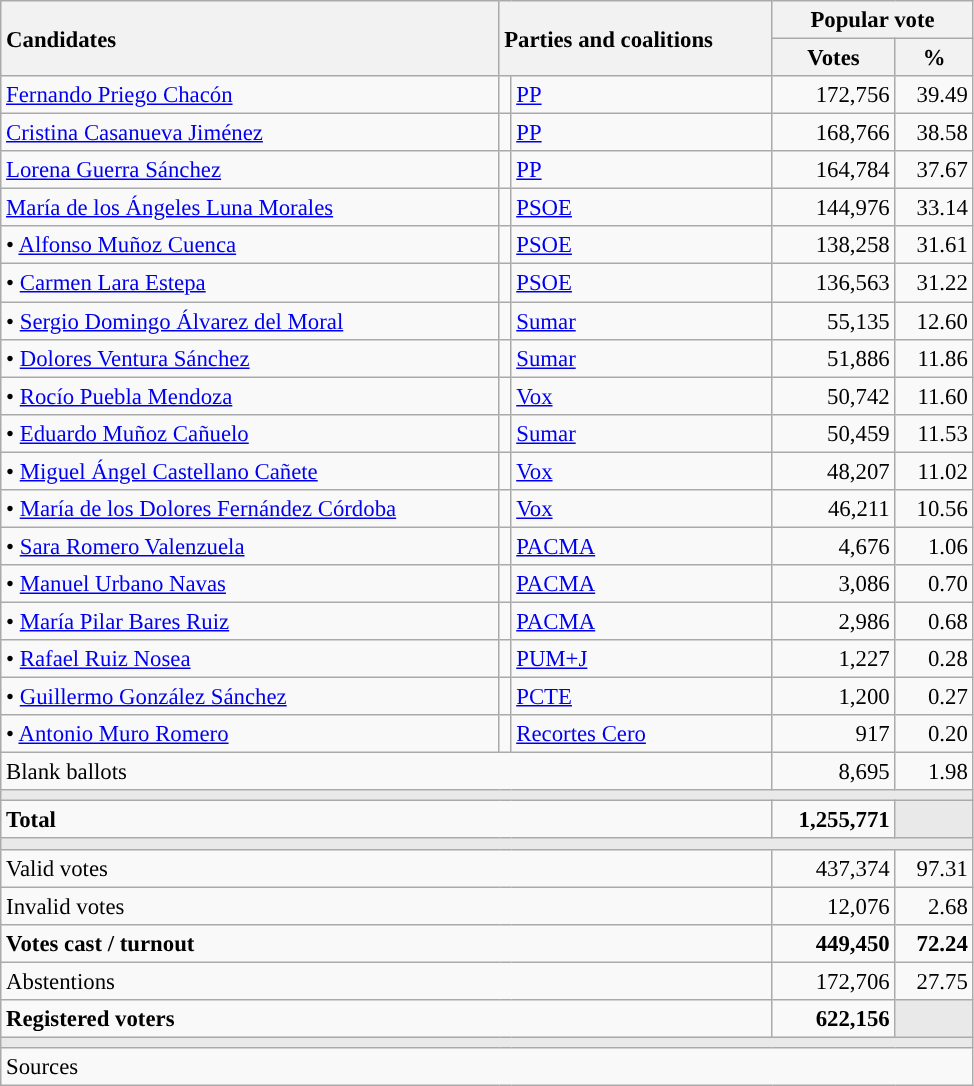<table class="wikitable" style="text-align:right; font-size:95%;">
<tr>
<th style="text-align:left;" rowspan="2" width="325">Candidates</th>
<th style="text-align:left;" rowspan="2" colspan="2" width="175">Parties and coalitions</th>
<th colspan="2">Popular vote</th>
</tr>
<tr>
<th width="75">Votes</th>
<th width="45">%</th>
</tr>
<tr>
<td align="left"> <a href='#'>Fernando Priego Chacón</a></td>
<td width="1" style="color:inherit;background:"></td>
<td align="left"><a href='#'>PP</a></td>
<td>172,756</td>
<td>39.49</td>
</tr>
<tr>
<td align="left"> <a href='#'>Cristina Casanueva Jiménez</a></td>
<td width="1" style="color:inherit;background:"></td>
<td align="left"><a href='#'>PP</a></td>
<td>168,766</td>
<td>38.58</td>
</tr>
<tr>
<td align="left"> <a href='#'>Lorena Guerra Sánchez</a></td>
<td width="1" style="color:inherit;background:"></td>
<td align="left"><a href='#'>PP</a></td>
<td>164,784</td>
<td>37.67</td>
</tr>
<tr>
<td align="left"> <a href='#'>María de los Ángeles Luna Morales</a></td>
<td width="1" style="color:inherit;background:"></td>
<td align="left"><a href='#'>PSOE</a></td>
<td>144,976</td>
<td>33.14</td>
</tr>
<tr>
<td align="left">• <a href='#'>Alfonso Muñoz Cuenca</a></td>
<td width="1" style="color:inherit;background:"></td>
<td align="left"><a href='#'>PSOE</a></td>
<td>138,258</td>
<td>31.61</td>
</tr>
<tr>
<td align="left">• <a href='#'>Carmen Lara Estepa</a></td>
<td width="1" style="color:inherit;background:"></td>
<td align="left"><a href='#'>PSOE</a></td>
<td>136,563</td>
<td>31.22</td>
</tr>
<tr>
<td align="left">• <a href='#'>Sergio Domingo Álvarez del Moral</a></td>
<td width="1" style="color:inherit;background:"></td>
<td align="left"><a href='#'>Sumar</a></td>
<td>55,135</td>
<td>12.60</td>
</tr>
<tr>
<td align="left">• <a href='#'>Dolores Ventura Sánchez</a></td>
<td width="1" style="color:inherit;background:"></td>
<td align="left"><a href='#'>Sumar</a></td>
<td>51,886</td>
<td>11.86</td>
</tr>
<tr>
<td align="left">• <a href='#'>Rocío Puebla Mendoza</a></td>
<td width="1" style="color:inherit;background:"></td>
<td align="left"><a href='#'>Vox</a></td>
<td>50,742</td>
<td>11.60</td>
</tr>
<tr>
<td align="left">• <a href='#'>Eduardo Muñoz Cañuelo</a></td>
<td width="1" style="color:inherit;background:"></td>
<td align="left"><a href='#'>Sumar</a></td>
<td>50,459</td>
<td>11.53</td>
</tr>
<tr>
<td align="left">• <a href='#'>Miguel Ángel Castellano Cañete</a></td>
<td width="1" style="color:inherit;background:"></td>
<td align="left"><a href='#'>Vox</a></td>
<td>48,207</td>
<td>11.02</td>
</tr>
<tr>
<td align="left">• <a href='#'>María de los Dolores Fernández Córdoba</a></td>
<td width="1" style="color:inherit;background:"></td>
<td align="left"><a href='#'>Vox</a></td>
<td>46,211</td>
<td>10.56</td>
</tr>
<tr>
<td align="left">• <a href='#'>Sara Romero Valenzuela</a></td>
<td width="1" style="color:inherit;background:"></td>
<td align="left"><a href='#'>PACMA</a></td>
<td>4,676</td>
<td>1.06</td>
</tr>
<tr>
<td align="left">• <a href='#'>Manuel Urbano Navas</a></td>
<td width="1" style="color:inherit;background:"></td>
<td align="left"><a href='#'>PACMA</a></td>
<td>3,086</td>
<td>0.70</td>
</tr>
<tr>
<td align="left">• <a href='#'>María Pilar Bares Ruiz</a></td>
<td width="1" style="color:inherit;background:"></td>
<td align="left"><a href='#'>PACMA</a></td>
<td>2,986</td>
<td>0.68</td>
</tr>
<tr>
<td align="left">• <a href='#'>Rafael Ruiz Nosea</a></td>
<td width="1" style="color:inherit;background:"></td>
<td align="left"><a href='#'>PUM+J</a></td>
<td>1,227</td>
<td>0.28</td>
</tr>
<tr>
<td align="left">• <a href='#'>Guillermo González Sánchez</a></td>
<td width="1" style="color:inherit;background:"></td>
<td align="left"><a href='#'>PCTE</a></td>
<td>1,200</td>
<td>0.27</td>
</tr>
<tr>
<td align="left">• <a href='#'>Antonio Muro Romero</a></td>
<td width="1" style="color:inherit;background:"></td>
<td align="left"><a href='#'>Recortes Cero</a></td>
<td>917</td>
<td>0.20</td>
</tr>
<tr>
<td align="left" colspan="3">Blank ballots</td>
<td>8,695</td>
<td>1.98</td>
</tr>
<tr>
<td colspan="5" bgcolor="#E9E9E9"></td>
</tr>
<tr style="font-weight:bold;">
<td align="left" colspan="3">Total</td>
<td>1,255,771</td>
<td bgcolor="#E9E9E9"></td>
</tr>
<tr>
<td colspan="5" bgcolor="#E9E9E9"></td>
</tr>
<tr>
<td align="left" colspan="3">Valid votes</td>
<td>437,374</td>
<td>97.31</td>
</tr>
<tr>
<td align="left" colspan="3">Invalid votes</td>
<td>12,076</td>
<td>2.68</td>
</tr>
<tr style="font-weight:bold;">
<td align="left" colspan="3">Votes cast / turnout</td>
<td>449,450</td>
<td>72.24</td>
</tr>
<tr>
<td align="left" colspan="3">Abstentions</td>
<td>172,706</td>
<td>27.75</td>
</tr>
<tr style="font-weight:bold;">
<td align="left" colspan="3">Registered voters</td>
<td>622,156</td>
<td bgcolor="#E9E9E9"></td>
</tr>
<tr>
<td colspan="5" bgcolor="#E9E9E9"></td>
</tr>
<tr>
<td align="left" colspan="5">Sources</td>
</tr>
</table>
